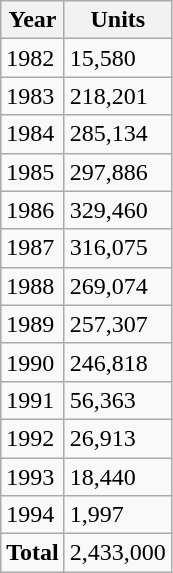<table class="wikitable">
<tr>
<th>Year</th>
<th>Units<br></th>
</tr>
<tr>
<td>1982</td>
<td>15,580</td>
</tr>
<tr>
<td>1983</td>
<td>218,201</td>
</tr>
<tr>
<td>1984</td>
<td>285,134</td>
</tr>
<tr>
<td>1985</td>
<td>297,886</td>
</tr>
<tr>
<td>1986</td>
<td>329,460</td>
</tr>
<tr>
<td>1987</td>
<td>316,075</td>
</tr>
<tr>
<td>1988</td>
<td>269,074</td>
</tr>
<tr>
<td>1989</td>
<td>257,307</td>
</tr>
<tr>
<td>1990</td>
<td>246,818</td>
</tr>
<tr>
<td>1991</td>
<td>56,363</td>
</tr>
<tr>
<td>1992</td>
<td>26,913</td>
</tr>
<tr>
<td>1993</td>
<td>18,440</td>
</tr>
<tr>
<td>1994</td>
<td>1,997</td>
</tr>
<tr>
<td><strong>Total </strong></td>
<td>2,433,000</td>
</tr>
</table>
